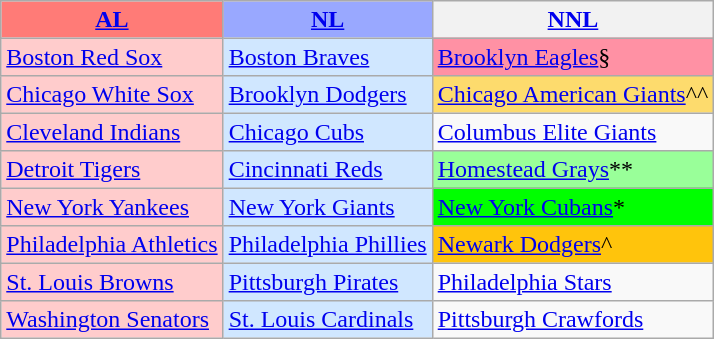<table class="wikitable" style="font-size:100%;line-height:1.1;">
<tr>
<th style="background-color: #FF7B77;"><a href='#'>AL</a></th>
<th style="background-color: #99A8FF;"><a href='#'>NL</a></th>
<th><a href='#'>NNL</a></th>
</tr>
<tr>
<td style="background-color: #FFCCCC;"><a href='#'>Boston Red Sox</a></td>
<td style="background-color: #D0E7FF;"><a href='#'>Boston Braves</a></td>
<td style="background-color: #FF91A4;"><a href='#'>Brooklyn Eagles</a>§</td>
</tr>
<tr>
<td style="background-color: #FFCCCC;"><a href='#'>Chicago White Sox</a></td>
<td style="background-color: #D0E7FF;"><a href='#'>Brooklyn Dodgers</a></td>
<td style="background-color: #FDDB6D;"><a href='#'>Chicago American Giants</a>^^</td>
</tr>
<tr>
<td style="background-color: #FFCCCC;"><a href='#'>Cleveland Indians</a></td>
<td style="background-color: #D0E7FF;"><a href='#'>Chicago Cubs</a></td>
<td><a href='#'>Columbus Elite Giants</a></td>
</tr>
<tr>
<td style="background-color: #FFCCCC;"><a href='#'>Detroit Tigers</a></td>
<td style="background-color: #D0E7FF;"><a href='#'>Cincinnati Reds</a></td>
<td style="background-color: #99FF99;"><a href='#'>Homestead Grays</a>**</td>
</tr>
<tr>
<td style="background-color: #FFCCCC;"><a href='#'>New York Yankees</a></td>
<td style="background-color: #D0E7FF;"><a href='#'>New York Giants</a></td>
<td style="background-color: #00FF00;"><a href='#'>New York Cubans</a>*</td>
</tr>
<tr>
<td style="background-color: #FFCCCC;"><a href='#'>Philadelphia Athletics</a></td>
<td style="background-color: #D0E7FF;"><a href='#'>Philadelphia Phillies</a></td>
<td style="background-color: #FFC40C;"><a href='#'>Newark Dodgers</a>^</td>
</tr>
<tr>
<td style="background-color: #FFCCCC;"><a href='#'>St. Louis Browns</a></td>
<td style="background-color: #D0E7FF;"><a href='#'>Pittsburgh Pirates</a></td>
<td><a href='#'>Philadelphia Stars</a></td>
</tr>
<tr>
<td style="background-color: #FFCCCC;"><a href='#'>Washington Senators</a></td>
<td style="background-color: #D0E7FF;"><a href='#'>St. Louis Cardinals</a></td>
<td><a href='#'>Pittsburgh Crawfords</a></td>
</tr>
</table>
